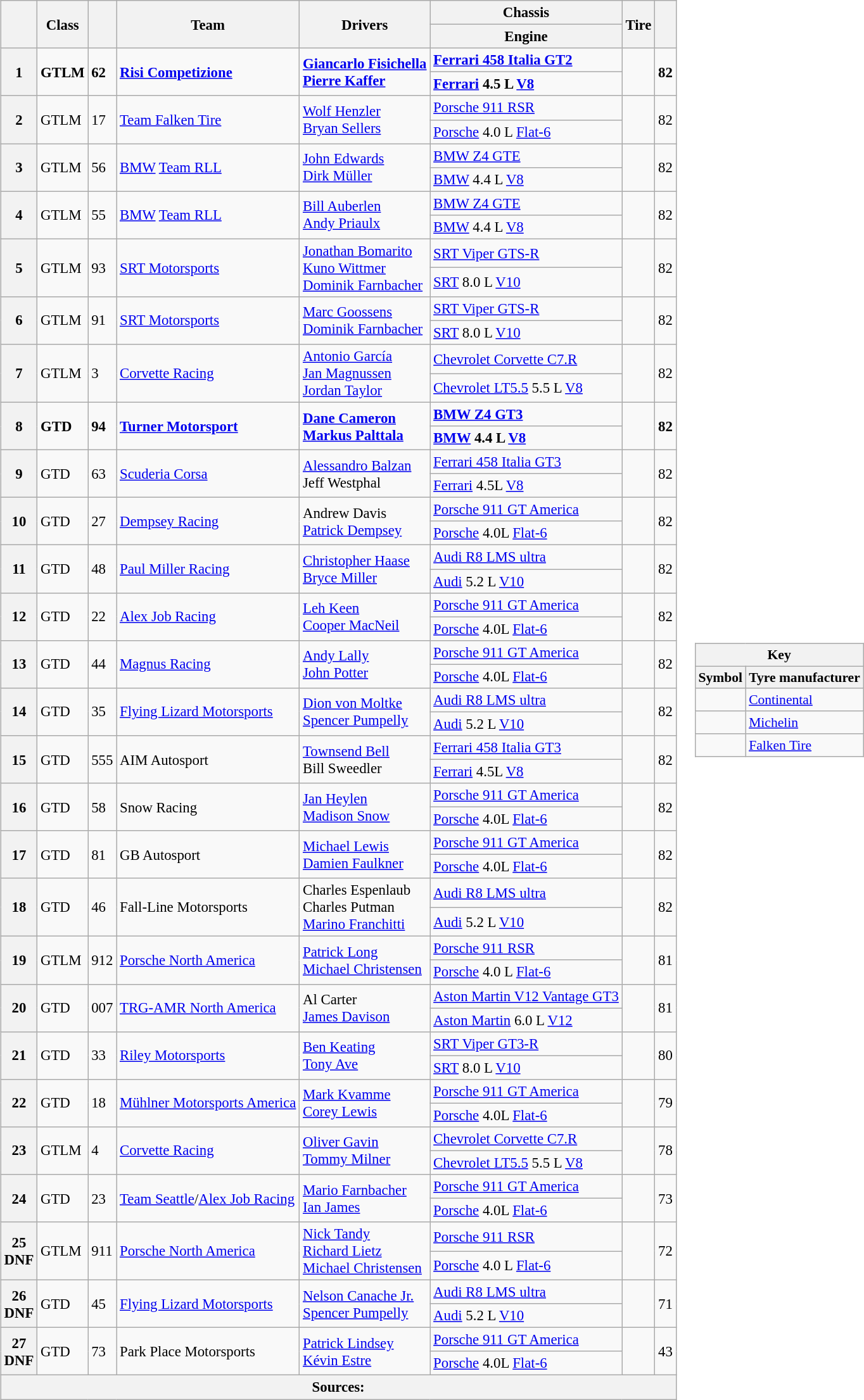<table>
<tr>
<td><br><table class="wikitable" style="font-size: 95%;">
<tr>
<th rowspan="2"></th>
<th rowspan="2">Class</th>
<th rowspan="2" class="unsortable"></th>
<th rowspan="2" class="unsortable">Team</th>
<th rowspan="2" class="unsortable">Drivers</th>
<th class="unsortable" scope="col">Chassis</th>
<th rowspan="2">Tire</th>
<th rowspan="2" class="unsortable"></th>
</tr>
<tr>
<th>Engine</th>
</tr>
<tr style="font-weight:bold">
<th rowspan="2">1</th>
<td rowspan="2">GTLM</td>
<td rowspan="2">62</td>
<td rowspan="2"> <a href='#'>Risi Competizione</a></td>
<td rowspan="2"> <a href='#'>Giancarlo Fisichella</a><br> <a href='#'>Pierre Kaffer</a></td>
<td><a href='#'>Ferrari 458 Italia GT2</a></td>
<td rowspan="2"></td>
<td rowspan="2">82</td>
</tr>
<tr style="font-weight:bold">
<td><a href='#'>Ferrari</a> 4.5 L <a href='#'>V8</a></td>
</tr>
<tr>
<th rowspan="2">2</th>
<td rowspan="2">GTLM</td>
<td rowspan="2">17</td>
<td rowspan="2"> <a href='#'>Team Falken Tire</a></td>
<td rowspan="2"> <a href='#'>Wolf Henzler</a><br> <a href='#'>Bryan Sellers</a></td>
<td><a href='#'>Porsche 911 RSR</a></td>
<td rowspan="2"></td>
<td rowspan="2">82</td>
</tr>
<tr>
<td><a href='#'>Porsche</a> 4.0 L <a href='#'>Flat-6</a></td>
</tr>
<tr>
<th rowspan="2">3</th>
<td rowspan="2">GTLM</td>
<td rowspan="2">56</td>
<td rowspan="2"> <a href='#'>BMW</a> <a href='#'>Team RLL</a></td>
<td rowspan="2"> <a href='#'>John Edwards</a><br> <a href='#'>Dirk Müller</a></td>
<td><a href='#'>BMW Z4 GTE</a></td>
<td rowspan="2"></td>
<td rowspan="2">82</td>
</tr>
<tr>
<td><a href='#'>BMW</a> 4.4 L <a href='#'>V8</a></td>
</tr>
<tr>
<th rowspan="2">4</th>
<td rowspan="2">GTLM</td>
<td rowspan="2">55</td>
<td rowspan="2"> <a href='#'>BMW</a> <a href='#'>Team RLL</a></td>
<td rowspan="2"> <a href='#'>Bill Auberlen</a><br> <a href='#'>Andy Priaulx</a></td>
<td><a href='#'>BMW Z4 GTE</a></td>
<td rowspan="2"></td>
<td rowspan="2">82</td>
</tr>
<tr>
<td><a href='#'>BMW</a> 4.4 L <a href='#'>V8</a></td>
</tr>
<tr>
<th rowspan="2">5</th>
<td rowspan="2">GTLM</td>
<td rowspan="2">93</td>
<td rowspan="2"> <a href='#'>SRT Motorsports</a></td>
<td rowspan="2"> <a href='#'>Jonathan Bomarito</a><br> <a href='#'>Kuno Wittmer</a><br> <a href='#'>Dominik Farnbacher</a></td>
<td><a href='#'>SRT Viper GTS-R</a></td>
<td rowspan="2"></td>
<td rowspan="2">82</td>
</tr>
<tr>
<td><a href='#'>SRT</a> 8.0 L <a href='#'>V10</a></td>
</tr>
<tr>
<th rowspan="2">6</th>
<td rowspan="2">GTLM</td>
<td rowspan="2">91</td>
<td rowspan="2"> <a href='#'>SRT Motorsports</a></td>
<td rowspan="2"> <a href='#'>Marc Goossens</a><br> <a href='#'>Dominik Farnbacher</a></td>
<td><a href='#'>SRT Viper GTS-R</a></td>
<td rowspan="2"></td>
<td rowspan="2">82</td>
</tr>
<tr>
<td><a href='#'>SRT</a> 8.0 L <a href='#'>V10</a></td>
</tr>
<tr>
<th rowspan="2">7</th>
<td rowspan="2">GTLM</td>
<td rowspan="2">3</td>
<td rowspan="2"> <a href='#'>Corvette Racing</a></td>
<td rowspan="2"> <a href='#'>Antonio García</a><br> <a href='#'>Jan Magnussen</a><br> <a href='#'>Jordan Taylor</a></td>
<td><a href='#'>Chevrolet Corvette C7.R</a></td>
<td rowspan="2"></td>
<td rowspan="2">82</td>
</tr>
<tr>
<td><a href='#'>Chevrolet LT5.5</a> 5.5 L <a href='#'>V8</a></td>
</tr>
<tr style="font-weight:bold">
<th rowspan="2">8</th>
<td rowspan="2">GTD</td>
<td rowspan="2">94</td>
<td rowspan="2"> <a href='#'>Turner Motorsport</a></td>
<td rowspan="2"> <a href='#'>Dane Cameron</a><br> <a href='#'>Markus Palttala</a></td>
<td><a href='#'>BMW Z4 GT3</a></td>
<td rowspan="2"></td>
<td rowspan="2">82</td>
</tr>
<tr style="font-weight:bold">
<td><a href='#'>BMW</a> 4.4 L <a href='#'>V8</a></td>
</tr>
<tr>
<th rowspan="2">9</th>
<td rowspan="2">GTD</td>
<td rowspan="2">63</td>
<td rowspan="2"> <a href='#'>Scuderia Corsa</a></td>
<td rowspan="2"> <a href='#'>Alessandro Balzan</a><br> Jeff Westphal</td>
<td><a href='#'>Ferrari 458 Italia GT3</a></td>
<td rowspan="2"></td>
<td rowspan="2">82</td>
</tr>
<tr>
<td><a href='#'>Ferrari</a> 4.5L <a href='#'>V8</a></td>
</tr>
<tr>
<th rowspan="2">10</th>
<td rowspan="2">GTD</td>
<td rowspan="2">27</td>
<td rowspan="2"> <a href='#'>Dempsey Racing</a></td>
<td rowspan="2"> Andrew Davis<br> <a href='#'>Patrick Dempsey</a></td>
<td><a href='#'>Porsche 911 GT America</a></td>
<td rowspan="2"></td>
<td rowspan="2">82</td>
</tr>
<tr>
<td><a href='#'>Porsche</a> 4.0L <a href='#'>Flat-6</a></td>
</tr>
<tr>
<th rowspan="2">11</th>
<td rowspan="2">GTD</td>
<td rowspan="2">48</td>
<td rowspan="2"> <a href='#'>Paul Miller Racing</a></td>
<td rowspan="2"> <a href='#'>Christopher Haase</a><br> <a href='#'>Bryce Miller</a></td>
<td><a href='#'>Audi R8 LMS ultra</a></td>
<td rowspan="2"></td>
<td rowspan="2">82</td>
</tr>
<tr>
<td><a href='#'>Audi</a> 5.2 L <a href='#'>V10</a></td>
</tr>
<tr>
<th rowspan="2">12</th>
<td rowspan="2">GTD</td>
<td rowspan="2">22</td>
<td rowspan="2"> <a href='#'>Alex Job Racing</a></td>
<td rowspan="2"> <a href='#'>Leh Keen</a><br> <a href='#'>Cooper MacNeil</a></td>
<td><a href='#'>Porsche 911 GT America</a></td>
<td rowspan="2"></td>
<td rowspan="2">82</td>
</tr>
<tr>
<td><a href='#'>Porsche</a> 4.0L <a href='#'>Flat-6</a></td>
</tr>
<tr>
<th rowspan="2">13</th>
<td rowspan="2">GTD</td>
<td rowspan="2">44</td>
<td rowspan="2"> <a href='#'>Magnus Racing</a></td>
<td rowspan="2"> <a href='#'>Andy Lally</a><br> <a href='#'>John Potter</a></td>
<td><a href='#'>Porsche 911 GT America</a></td>
<td rowspan="2"></td>
<td rowspan="2">82</td>
</tr>
<tr>
<td><a href='#'>Porsche</a> 4.0L <a href='#'>Flat-6</a></td>
</tr>
<tr>
<th rowspan="2">14</th>
<td rowspan="2">GTD</td>
<td rowspan="2">35</td>
<td rowspan="2"> <a href='#'>Flying Lizard Motorsports</a></td>
<td rowspan="2"> <a href='#'>Dion von Moltke</a><br> <a href='#'>Spencer Pumpelly</a></td>
<td><a href='#'>Audi R8 LMS ultra</a></td>
<td rowspan="2"></td>
<td rowspan="2">82</td>
</tr>
<tr>
<td><a href='#'>Audi</a> 5.2 L <a href='#'>V10</a></td>
</tr>
<tr>
<th rowspan="2">15</th>
<td rowspan="2">GTD</td>
<td rowspan="2">555</td>
<td rowspan="2"> AIM Autosport</td>
<td rowspan="2"> <a href='#'>Townsend Bell</a><br> Bill Sweedler</td>
<td><a href='#'>Ferrari 458 Italia GT3</a></td>
<td rowspan="2"></td>
<td rowspan="2">82</td>
</tr>
<tr>
<td><a href='#'>Ferrari</a> 4.5L <a href='#'>V8</a></td>
</tr>
<tr>
<th rowspan="2">16</th>
<td rowspan="2">GTD</td>
<td rowspan="2">58</td>
<td rowspan="2"> Snow Racing</td>
<td rowspan="2"> <a href='#'>Jan Heylen</a><br> <a href='#'>Madison Snow</a></td>
<td><a href='#'>Porsche 911 GT America</a></td>
<td rowspan="2"></td>
<td rowspan="2">82</td>
</tr>
<tr>
<td><a href='#'>Porsche</a> 4.0L <a href='#'>Flat-6</a></td>
</tr>
<tr>
<th rowspan="2">17</th>
<td rowspan="2">GTD</td>
<td rowspan="2">81</td>
<td rowspan="2"> GB Autosport</td>
<td rowspan="2"> <a href='#'>Michael Lewis</a><br> <a href='#'>Damien Faulkner</a></td>
<td><a href='#'>Porsche 911 GT America</a></td>
<td rowspan="2"></td>
<td rowspan="2">82</td>
</tr>
<tr>
<td><a href='#'>Porsche</a> 4.0L <a href='#'>Flat-6</a></td>
</tr>
<tr>
<th rowspan="2">18</th>
<td rowspan="2">GTD</td>
<td rowspan="2">46</td>
<td rowspan="2"> Fall-Line Motorsports</td>
<td rowspan="2"> Charles Espenlaub<br> Charles Putman<br> <a href='#'>Marino Franchitti</a></td>
<td><a href='#'>Audi R8 LMS ultra</a></td>
<td rowspan="2"></td>
<td rowspan="2">82</td>
</tr>
<tr>
<td><a href='#'>Audi</a> 5.2 L <a href='#'>V10</a></td>
</tr>
<tr>
<th rowspan="2">19</th>
<td rowspan="2">GTLM</td>
<td rowspan="2">912</td>
<td rowspan="2"> <a href='#'>Porsche North America</a></td>
<td rowspan="2"> <a href='#'>Patrick Long</a><br> <a href='#'>Michael Christensen</a></td>
<td><a href='#'>Porsche 911 RSR</a></td>
<td rowspan="2"></td>
<td rowspan="2">81</td>
</tr>
<tr>
<td><a href='#'>Porsche</a> 4.0 L <a href='#'>Flat-6</a></td>
</tr>
<tr>
<th rowspan="2">20</th>
<td rowspan="2">GTD</td>
<td rowspan="2">007</td>
<td rowspan="2"> <a href='#'>TRG-AMR North America</a></td>
<td rowspan="2"> Al Carter<br> <a href='#'>James Davison</a></td>
<td><a href='#'>Aston Martin V12 Vantage GT3</a></td>
<td rowspan="2"></td>
<td rowspan="2">81</td>
</tr>
<tr>
<td><a href='#'>Aston Martin</a> 6.0 L <a href='#'>V12</a></td>
</tr>
<tr>
<th rowspan="2">21</th>
<td rowspan="2">GTD</td>
<td rowspan="2">33</td>
<td rowspan="2"> <a href='#'>Riley Motorsports</a></td>
<td rowspan="2"> <a href='#'>Ben Keating</a><br> <a href='#'>Tony Ave</a></td>
<td><a href='#'>SRT Viper GT3-R</a></td>
<td rowspan="2"></td>
<td rowspan="2">80</td>
</tr>
<tr>
<td><a href='#'>SRT</a> 8.0 L <a href='#'>V10</a></td>
</tr>
<tr>
<th rowspan="2">22</th>
<td rowspan="2">GTD</td>
<td rowspan="2">18</td>
<td rowspan="2"> <a href='#'>Mühlner Motorsports America</a></td>
<td rowspan="2"> <a href='#'>Mark Kvamme</a><br> <a href='#'>Corey Lewis</a></td>
<td><a href='#'>Porsche 911 GT America</a></td>
<td rowspan="2"></td>
<td rowspan="2">79</td>
</tr>
<tr>
<td><a href='#'>Porsche</a> 4.0L <a href='#'>Flat-6</a></td>
</tr>
<tr>
<th rowspan="2">23</th>
<td rowspan="2">GTLM</td>
<td rowspan="2">4</td>
<td rowspan="2"> <a href='#'>Corvette Racing</a></td>
<td rowspan="2"> <a href='#'>Oliver Gavin</a><br> <a href='#'>Tommy Milner</a></td>
<td><a href='#'>Chevrolet Corvette C7.R</a></td>
<td rowspan="2"></td>
<td rowspan="2">78</td>
</tr>
<tr>
<td><a href='#'>Chevrolet LT5.5</a> 5.5 L <a href='#'>V8</a></td>
</tr>
<tr>
<th rowspan="2">24</th>
<td rowspan="2">GTD</td>
<td rowspan="2">23</td>
<td rowspan="2"> <a href='#'>Team Seattle</a>/<a href='#'>Alex Job Racing</a></td>
<td rowspan="2"> <a href='#'>Mario Farnbacher</a><br> <a href='#'>Ian James</a></td>
<td><a href='#'>Porsche 911 GT America</a></td>
<td rowspan="2"></td>
<td rowspan="2">73</td>
</tr>
<tr>
<td><a href='#'>Porsche</a> 4.0L <a href='#'>Flat-6</a></td>
</tr>
<tr>
<th rowspan="2">25<br>DNF</th>
<td rowspan="2">GTLM</td>
<td rowspan="2">911</td>
<td rowspan="2"> <a href='#'>Porsche North America</a></td>
<td rowspan="2"> <a href='#'>Nick Tandy</a><br> <a href='#'>Richard Lietz</a><br> <a href='#'>Michael Christensen</a></td>
<td><a href='#'>Porsche 911 RSR</a></td>
<td rowspan="2"></td>
<td rowspan="2">72</td>
</tr>
<tr>
<td><a href='#'>Porsche</a> 4.0 L <a href='#'>Flat-6</a></td>
</tr>
<tr>
<th rowspan="2">26<br>DNF</th>
<td rowspan="2">GTD</td>
<td rowspan="2">45</td>
<td rowspan="2"> <a href='#'>Flying Lizard Motorsports</a></td>
<td rowspan="2"> <a href='#'>Nelson Canache Jr.</a><br> <a href='#'>Spencer Pumpelly</a></td>
<td><a href='#'>Audi R8 LMS ultra</a></td>
<td rowspan="2"></td>
<td rowspan="2">71</td>
</tr>
<tr>
<td><a href='#'>Audi</a> 5.2 L <a href='#'>V10</a></td>
</tr>
<tr>
<th rowspan="2">27<br>DNF</th>
<td rowspan="2">GTD</td>
<td rowspan="2">73</td>
<td rowspan="2"> Park Place Motorsports</td>
<td rowspan="2"> <a href='#'>Patrick Lindsey</a><br> <a href='#'>Kévin Estre</a></td>
<td><a href='#'>Porsche 911 GT America</a></td>
<td rowspan="2"></td>
<td rowspan="2">43</td>
</tr>
<tr>
<td><a href='#'>Porsche</a> 4.0L <a href='#'>Flat-6</a></td>
</tr>
<tr>
<th colspan="8">Sources:</th>
</tr>
</table>
</td>
<td><br><table class="wikitable" style="margin-right:0; font-size:90%">
<tr>
<th colspan="2" scope="col">Key</th>
</tr>
<tr>
<th scope="col">Symbol</th>
<th scope="col">Tyre manufacturer</th>
</tr>
<tr>
<td></td>
<td><a href='#'>Continental</a></td>
</tr>
<tr>
<td></td>
<td><a href='#'>Michelin</a></td>
</tr>
<tr>
<td></td>
<td><a href='#'>Falken Tire</a></td>
</tr>
</table>
</td>
</tr>
</table>
